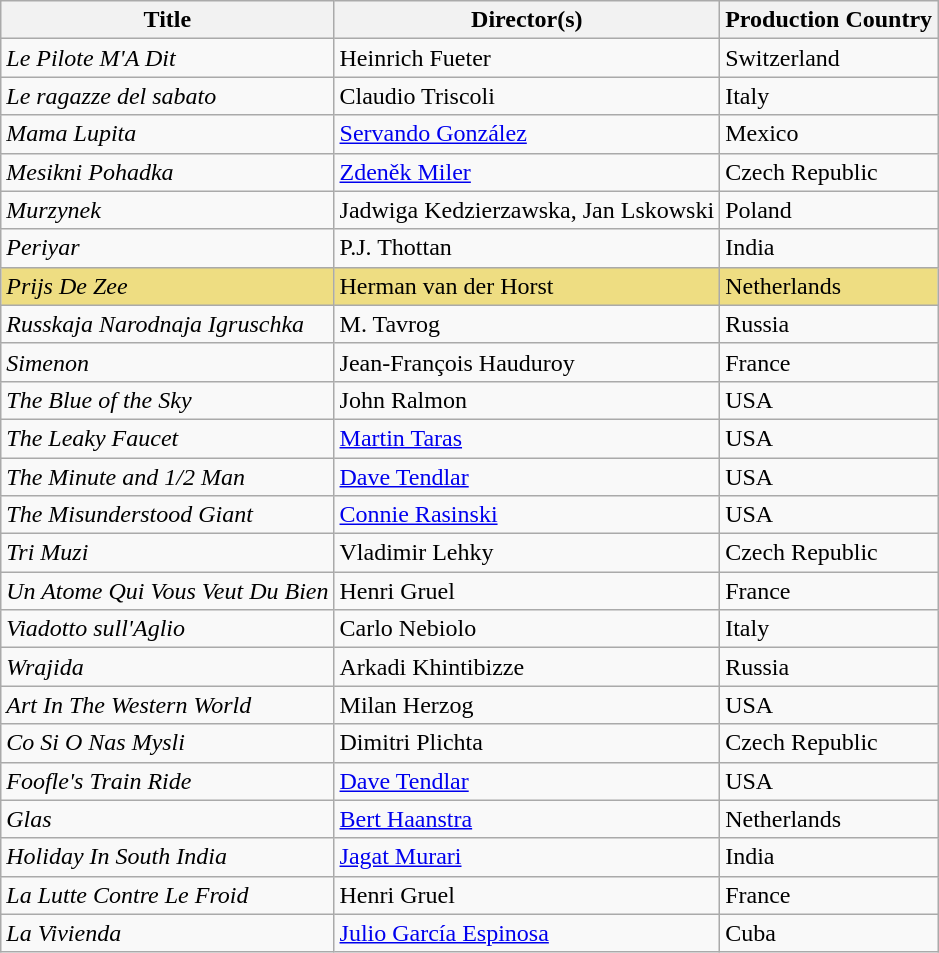<table class="wikitable sortable">
<tr>
<th>Title</th>
<th>Director(s)</th>
<th>Production Country</th>
</tr>
<tr>
<td><em>Le Pilote M'A Dit</em></td>
<td>Heinrich Fueter</td>
<td>Switzerland</td>
</tr>
<tr>
<td><em>Le ragazze del sabato</em></td>
<td>Claudio Triscoli</td>
<td>Italy</td>
</tr>
<tr>
<td><em>Mama Lupita</em></td>
<td><a href='#'>Servando González</a></td>
<td>Mexico</td>
</tr>
<tr>
<td><em>Mesikni Pohadka</em></td>
<td><a href='#'>Zdeněk Miler</a></td>
<td>Czech Republic</td>
</tr>
<tr>
<td><em>Murzynek</em></td>
<td>Jadwiga Kedzierzawska, Jan Lskowski</td>
<td>Poland</td>
</tr>
<tr>
<td><em>Periyar</em></td>
<td>P.J. Thottan</td>
<td>India</td>
</tr>
<tr style="background:#eedd82">
<td><em>Prijs De Zee</em></td>
<td>Herman van der Horst</td>
<td>Netherlands</td>
</tr>
<tr>
<td><em>Russkaja Narodnaja Igruschka</em></td>
<td>M. Tavrog</td>
<td>Russia</td>
</tr>
<tr>
<td><em>Simenon</em></td>
<td>Jean-François Hauduroy</td>
<td>France</td>
</tr>
<tr>
<td><em>The Blue of the Sky</em></td>
<td>John Ralmon</td>
<td>USA</td>
</tr>
<tr>
<td><em>The Leaky Faucet</em></td>
<td><a href='#'>Martin Taras</a></td>
<td>USA</td>
</tr>
<tr>
<td><em>The Minute and 1/2 Man</em></td>
<td><a href='#'>Dave Tendlar</a></td>
<td>USA</td>
</tr>
<tr>
<td><em>The Misunderstood Giant</em></td>
<td><a href='#'>Connie Rasinski</a></td>
<td>USA</td>
</tr>
<tr>
<td><em>Tri Muzi</em></td>
<td>Vladimir Lehky</td>
<td>Czech Republic</td>
</tr>
<tr>
<td><em>Un Atome Qui Vous Veut Du Bien</em></td>
<td>Henri Gruel</td>
<td>France</td>
</tr>
<tr>
<td><em>Viadotto sull'Aglio</em></td>
<td>Carlo Nebiolo</td>
<td>Italy</td>
</tr>
<tr>
<td><em>Wrajida</em></td>
<td>Arkadi Khintibizze</td>
<td>Russia</td>
</tr>
<tr>
<td><em>Art In The Western World</em></td>
<td>Milan Herzog</td>
<td>USA</td>
</tr>
<tr>
<td><em>Co Si O Nas Mysli</em></td>
<td>Dimitri Plichta</td>
<td>Czech Republic</td>
</tr>
<tr>
<td><em>Foofle's Train Ride</em></td>
<td><a href='#'>Dave Tendlar</a></td>
<td>USA</td>
</tr>
<tr>
<td><em>Glas</em></td>
<td><a href='#'>Bert Haanstra</a></td>
<td>Netherlands</td>
</tr>
<tr>
<td><em>Holiday In South India</em></td>
<td><a href='#'>Jagat Murari</a></td>
<td>India</td>
</tr>
<tr>
<td><em>La Lutte Contre Le Froid</em></td>
<td>Henri Gruel</td>
<td>France</td>
</tr>
<tr>
<td><em>La Vivienda</em></td>
<td><a href='#'>Julio García Espinosa</a></td>
<td>Cuba</td>
</tr>
</table>
